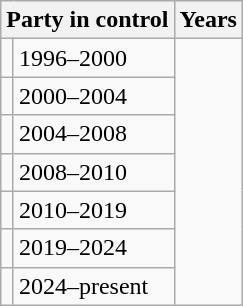<table class="wikitable">
<tr>
<th colspan="2">Party in control</th>
<th>Years</th>
</tr>
<tr>
<td></td>
<td>1996–2000</td>
</tr>
<tr>
<td></td>
<td>2000–2004</td>
</tr>
<tr>
<td></td>
<td>2004–2008</td>
</tr>
<tr>
<td></td>
<td>2008–2010</td>
</tr>
<tr>
<td></td>
<td>2010–2019</td>
</tr>
<tr>
<td></td>
<td>2019–2024</td>
</tr>
<tr>
<td></td>
<td>2024–present</td>
</tr>
</table>
